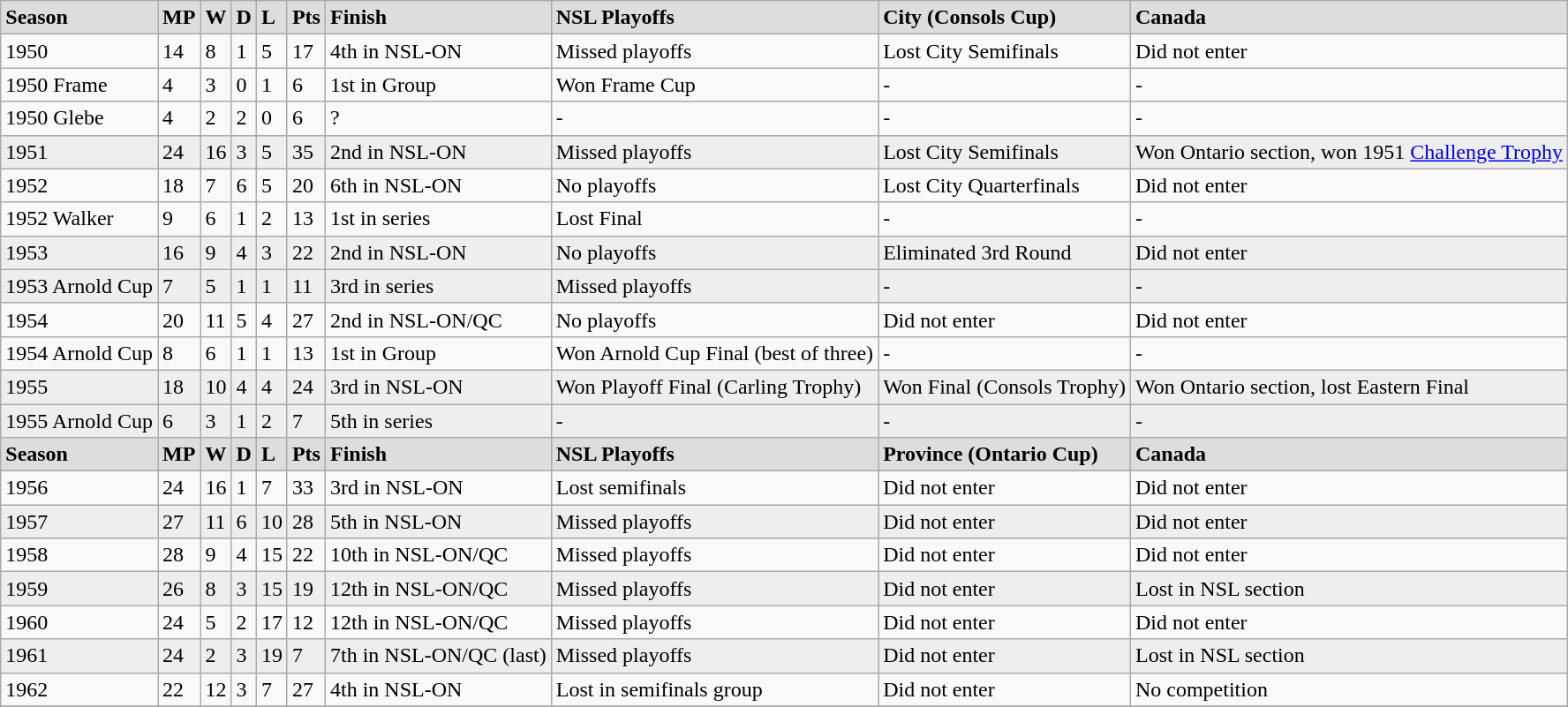<table class="wikitable">
<tr style="font-weight:bold; background-color:#dddddd;" |>
<td>Season</td>
<td>MP</td>
<td>W</td>
<td>D</td>
<td>L</td>
<td>Pts</td>
<td>Finish</td>
<td>NSL Playoffs</td>
<td>City (Consols Cup)</td>
<td>Canada</td>
</tr>
<tr>
<td>1950</td>
<td>14</td>
<td>8</td>
<td>1</td>
<td>5</td>
<td>17</td>
<td>4th in NSL-ON</td>
<td>Missed playoffs</td>
<td>Lost City Semifinals</td>
<td>Did not enter</td>
</tr>
<tr>
<td>1950 Frame</td>
<td>4</td>
<td>3</td>
<td>0</td>
<td>1</td>
<td>6</td>
<td>1st in Group</td>
<td>Won Frame Cup</td>
<td>-</td>
<td>-</td>
</tr>
<tr>
<td>1950 Glebe</td>
<td>4</td>
<td>2</td>
<td>2</td>
<td>0</td>
<td>6</td>
<td>?</td>
<td>-</td>
<td>-</td>
<td>-</td>
</tr>
<tr bgcolor="#eeeeee">
<td>1951</td>
<td>24</td>
<td>16</td>
<td>3</td>
<td>5</td>
<td>35</td>
<td>2nd in NSL-ON</td>
<td>Missed playoffs</td>
<td>Lost City Semifinals</td>
<td>Won Ontario section, won 1951 <a href='#'>Challenge Trophy</a></td>
</tr>
<tr>
<td>1952</td>
<td>18</td>
<td>7</td>
<td>6</td>
<td>5</td>
<td>20</td>
<td>6th in NSL-ON</td>
<td>No playoffs</td>
<td>Lost City Quarterfinals</td>
<td>Did not enter</td>
</tr>
<tr>
<td>1952 Walker</td>
<td>9</td>
<td>6</td>
<td>1</td>
<td>2</td>
<td>13</td>
<td>1st in series</td>
<td>Lost Final</td>
<td>-</td>
<td>-</td>
</tr>
<tr bgcolor="#eeeeee">
<td>1953</td>
<td>16</td>
<td>9</td>
<td>4</td>
<td>3</td>
<td>22</td>
<td>2nd in NSL-ON</td>
<td>No playoffs</td>
<td>Eliminated 3rd Round</td>
<td>Did not enter</td>
</tr>
<tr bgcolor="#eeeeee">
<td>1953 Arnold Cup</td>
<td>7</td>
<td>5</td>
<td>1</td>
<td>1</td>
<td>11</td>
<td>3rd in series</td>
<td>Missed playoffs</td>
<td>-</td>
<td>-</td>
</tr>
<tr>
<td>1954</td>
<td>20</td>
<td>11</td>
<td>5</td>
<td>4</td>
<td>27</td>
<td>2nd in NSL-ON/QC</td>
<td>No playoffs</td>
<td>Did not enter</td>
<td>Did not enter</td>
</tr>
<tr>
<td>1954 Arnold Cup</td>
<td>8</td>
<td>6</td>
<td>1</td>
<td>1</td>
<td>13</td>
<td>1st in Group</td>
<td>Won Arnold Cup Final (best of three)</td>
<td>-</td>
<td>-</td>
</tr>
<tr bgcolor="#eeeeee">
<td>1955</td>
<td>18</td>
<td>10</td>
<td>4</td>
<td>4</td>
<td>24</td>
<td>3rd in NSL-ON</td>
<td>Won Playoff Final (Carling Trophy)</td>
<td>Won Final (Consols Trophy)</td>
<td>Won Ontario section, lost Eastern Final</td>
</tr>
<tr bgcolor="#eeeeee">
<td>1955 Arnold Cup</td>
<td>6</td>
<td>3</td>
<td>1</td>
<td>2</td>
<td>7</td>
<td>5th in series</td>
<td>-</td>
<td>-</td>
<td>-</td>
</tr>
<tr style="font-weight:bold; background-color:#dddddd;" |>
<td>Season</td>
<td>MP</td>
<td>W</td>
<td>D</td>
<td>L</td>
<td>Pts</td>
<td>Finish</td>
<td>NSL Playoffs</td>
<td>Province (Ontario Cup)</td>
<td>Canada</td>
</tr>
<tr>
<td>1956</td>
<td>24</td>
<td>16</td>
<td>1</td>
<td>7</td>
<td>33</td>
<td>3rd in NSL-ON</td>
<td>Lost semifinals</td>
<td>Did not enter</td>
<td>Did not enter</td>
</tr>
<tr bgcolor="#eeeeee">
<td>1957</td>
<td>27</td>
<td>11</td>
<td>6</td>
<td>10</td>
<td>28</td>
<td>5th in NSL-ON</td>
<td>Missed playoffs</td>
<td>Did not enter</td>
<td>Did not enter</td>
</tr>
<tr>
<td>1958</td>
<td>28</td>
<td>9</td>
<td>4</td>
<td>15</td>
<td>22</td>
<td>10th in NSL-ON/QC</td>
<td>Missed playoffs</td>
<td>Did not enter</td>
<td>Did not enter</td>
</tr>
<tr bgcolor="#eeeeee">
<td>1959</td>
<td>26</td>
<td>8</td>
<td>3</td>
<td>15</td>
<td>19</td>
<td>12th in NSL-ON/QC</td>
<td>Missed playoffs</td>
<td>Did not enter</td>
<td>Lost in NSL section</td>
</tr>
<tr>
<td>1960</td>
<td>24</td>
<td>5</td>
<td>2</td>
<td>17</td>
<td>12</td>
<td>12th in NSL-ON/QC</td>
<td>Missed playoffs</td>
<td>Did not enter</td>
<td>Did not enter</td>
</tr>
<tr bgcolor="#eeeeee">
<td>1961</td>
<td>24</td>
<td>2</td>
<td>3</td>
<td>19</td>
<td>7</td>
<td>7th in NSL-ON/QC (last)</td>
<td>Missed playoffs</td>
<td>Did not enter</td>
<td>Lost in NSL section</td>
</tr>
<tr>
<td>1962</td>
<td>22</td>
<td>12</td>
<td>3</td>
<td>7</td>
<td>27</td>
<td>4th in NSL-ON</td>
<td>Lost in semifinals group</td>
<td>Did not enter</td>
<td>No competition</td>
</tr>
<tr>
</tr>
</table>
